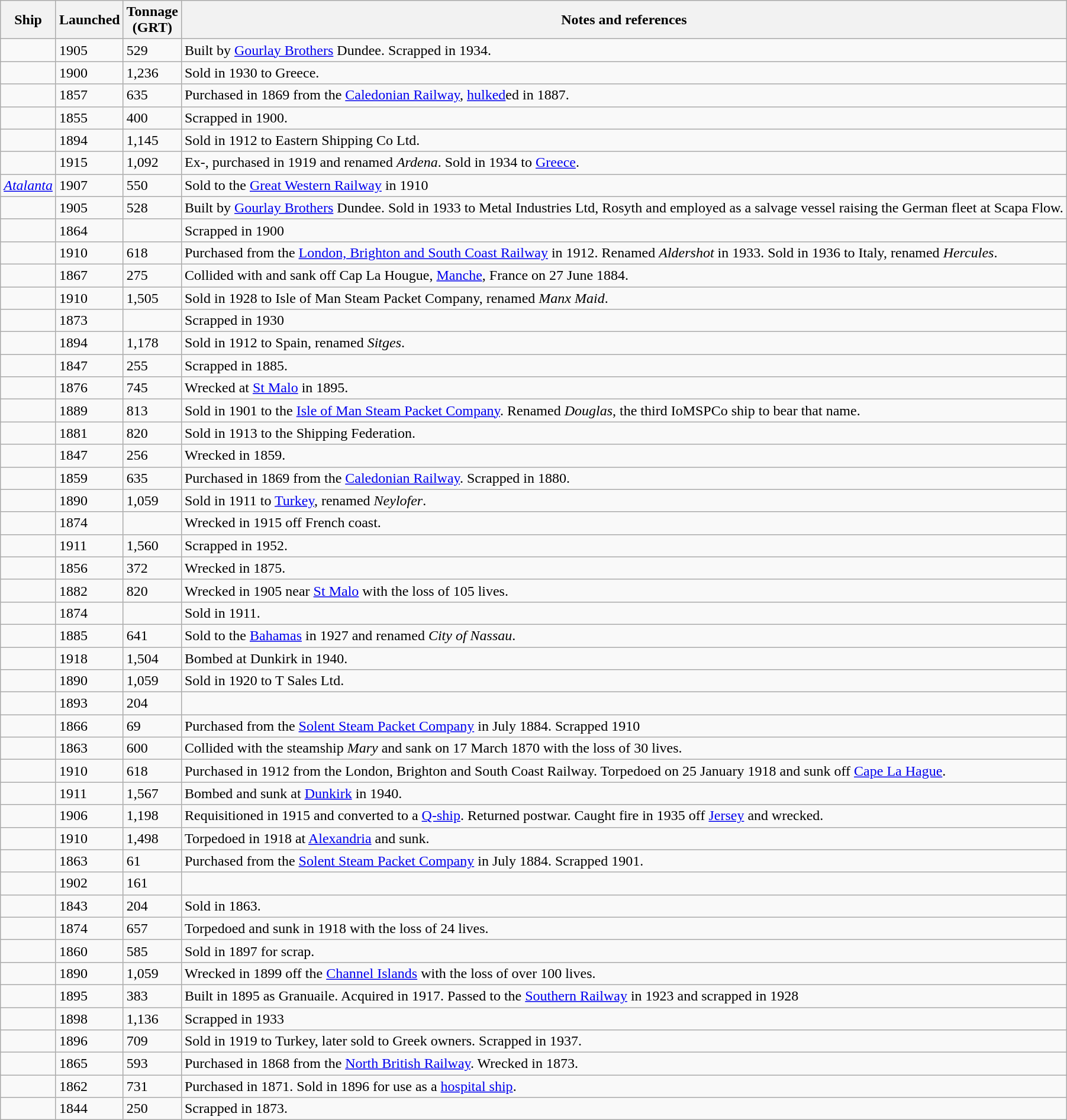<table class="wikitable sortable">
<tr>
<th scope="col">Ship</th>
<th scope="col">Launched</th>
<th scope="col">Tonnage<br>(GRT)</th>
<th scope="col">Notes and references</th>
</tr>
<tr>
<td></td>
<td>1905</td>
<td>529</td>
<td>Built by <a href='#'>Gourlay Brothers</a> Dundee. Scrapped in 1934.</td>
</tr>
<tr>
<td></td>
<td>1900</td>
<td>1,236</td>
<td>Sold in 1930 to Greece.</td>
</tr>
<tr>
<td></td>
<td>1857</td>
<td>635</td>
<td>Purchased in 1869 from the <a href='#'>Caledonian Railway</a>, <a href='#'>hulked</a>ed in 1887.</td>
</tr>
<tr>
<td></td>
<td>1855</td>
<td>400</td>
<td>Scrapped in 1900.</td>
</tr>
<tr>
<td></td>
<td>1894</td>
<td>1,145</td>
<td>Sold in 1912 to Eastern Shipping Co Ltd.</td>
</tr>
<tr>
<td></td>
<td>1915</td>
<td>1,092</td>
<td>Ex-, purchased in 1919 and renamed <em>Ardena</em>. Sold in 1934 to <a href='#'>Greece</a>.</td>
</tr>
<tr>
<td><a href='#'><em>Atalanta</em></a></td>
<td>1907</td>
<td>550</td>
<td>Sold to the <a href='#'>Great Western Railway</a> in 1910</td>
</tr>
<tr>
<td></td>
<td>1905</td>
<td>528</td>
<td>Built by <a href='#'>Gourlay Brothers</a> Dundee. Sold in 1933 to Metal Industries Ltd, Rosyth and employed as a salvage vessel raising the German fleet at Scapa Flow.</td>
</tr>
<tr>
<td></td>
<td>1864</td>
<td></td>
<td>Scrapped in 1900</td>
</tr>
<tr>
<td></td>
<td>1910</td>
<td>618</td>
<td>Purchased from the <a href='#'>London, Brighton and South Coast Railway</a> in 1912. Renamed <em>Aldershot</em> in 1933. Sold in 1936 to Italy, renamed <em>Hercules</em>.</td>
</tr>
<tr>
<td></td>
<td>1867</td>
<td>275</td>
<td>Collided with  and sank off Cap La Hougue, <a href='#'>Manche</a>, France on 27 June 1884.</td>
</tr>
<tr>
<td></td>
<td>1910</td>
<td>1,505</td>
<td>Sold in 1928 to Isle of Man Steam Packet Company, renamed <em>Manx Maid</em>.</td>
</tr>
<tr>
<td></td>
<td>1873</td>
<td></td>
<td>Scrapped in 1930</td>
</tr>
<tr>
<td></td>
<td>1894</td>
<td>1,178</td>
<td>Sold in 1912 to Spain, renamed  <em>Sitges</em>.</td>
</tr>
<tr>
<td></td>
<td>1847</td>
<td>255</td>
<td>Scrapped in 1885.</td>
</tr>
<tr>
<td></td>
<td>1876</td>
<td>745</td>
<td>Wrecked at <a href='#'>St Malo</a> in 1895.</td>
</tr>
<tr>
<td></td>
<td>1889</td>
<td>813</td>
<td>Sold in 1901 to the <a href='#'>Isle of Man Steam Packet Company</a>. Renamed <em>Douglas</em>, the third IoMSPCo ship to bear that name.</td>
</tr>
<tr>
<td></td>
<td>1881</td>
<td>820</td>
<td>Sold in 1913 to the Shipping Federation.</td>
</tr>
<tr>
<td></td>
<td>1847</td>
<td>256</td>
<td>Wrecked in 1859.</td>
</tr>
<tr>
<td></td>
<td>1859</td>
<td>635</td>
<td>Purchased in 1869 from the <a href='#'>Caledonian Railway</a>. Scrapped in 1880.</td>
</tr>
<tr>
<td></td>
<td>1890</td>
<td>1,059</td>
<td>Sold in 1911 to <a href='#'>Turkey</a>, renamed <em>Neylofer</em>.</td>
</tr>
<tr>
<td></td>
<td>1874</td>
<td></td>
<td>Wrecked in 1915 off French coast.</td>
</tr>
<tr>
<td></td>
<td>1911</td>
<td>1,560</td>
<td>Scrapped in 1952.</td>
</tr>
<tr>
<td></td>
<td>1856</td>
<td>372</td>
<td>Wrecked in 1875.</td>
</tr>
<tr>
<td></td>
<td>1882</td>
<td>820</td>
<td>Wrecked in 1905 near <a href='#'>St Malo</a> with the loss of 105 lives.</td>
</tr>
<tr>
<td></td>
<td>1874</td>
<td></td>
<td>Sold in 1911.</td>
</tr>
<tr>
<td></td>
<td>1885</td>
<td>641</td>
<td>Sold to the <a href='#'>Bahamas</a> in 1927 and renamed <em>City of Nassau</em>.</td>
</tr>
<tr>
<td></td>
<td>1918</td>
<td>1,504</td>
<td>Bombed at Dunkirk in 1940.</td>
</tr>
<tr>
<td></td>
<td>1890</td>
<td>1,059</td>
<td>Sold in 1920 to T Sales Ltd.</td>
</tr>
<tr>
<td></td>
<td>1893</td>
<td>204</td>
<td></td>
</tr>
<tr>
<td></td>
<td>1866</td>
<td>69</td>
<td>Purchased from the <a href='#'>Solent Steam Packet Company</a> in July 1884. Scrapped 1910</td>
</tr>
<tr>
<td></td>
<td>1863</td>
<td>600</td>
<td>Collided with the steamship <em>Mary</em> and sank on 17 March 1870 with the loss of 30 lives.</td>
</tr>
<tr>
<td></td>
<td>1910</td>
<td>618</td>
<td>Purchased in 1912 from the London, Brighton and South Coast Railway. Torpedoed on 25 January 1918 and sunk off <a href='#'>Cape La Hague</a>.</td>
</tr>
<tr>
<td></td>
<td>1911</td>
<td>1,567</td>
<td>Bombed and sunk at <a href='#'>Dunkirk</a> in 1940.</td>
</tr>
<tr>
<td></td>
<td>1906</td>
<td>1,198</td>
<td>Requisitioned in 1915 and converted to a <a href='#'>Q-ship</a>. Returned postwar. Caught fire in 1935 off <a href='#'>Jersey</a> and wrecked.</td>
</tr>
<tr>
<td></td>
<td>1910</td>
<td>1,498</td>
<td>Torpedoed in 1918 at <a href='#'>Alexandria</a> and sunk.</td>
</tr>
<tr>
<td></td>
<td>1863</td>
<td>61</td>
<td>Purchased from the <a href='#'>Solent Steam Packet Company</a> in July 1884. Scrapped 1901.</td>
</tr>
<tr>
<td></td>
<td>1902</td>
<td>161</td>
<td></td>
</tr>
<tr>
<td></td>
<td>1843</td>
<td>204</td>
<td>Sold in 1863.</td>
</tr>
<tr>
<td></td>
<td>1874</td>
<td>657</td>
<td>Torpedoed and sunk in 1918 with the loss of 24 lives.</td>
</tr>
<tr>
<td></td>
<td>1860</td>
<td>585</td>
<td>Sold in 1897 for scrap.</td>
</tr>
<tr>
<td></td>
<td>1890</td>
<td>1,059</td>
<td>Wrecked in 1899 off the <a href='#'>Channel Islands</a> with the loss of over 100 lives.</td>
</tr>
<tr>
<td></td>
<td>1895</td>
<td>383</td>
<td>Built in 1895 as Granuaile. Acquired in 1917. Passed to the <a href='#'>Southern Railway</a> in 1923 and scrapped in 1928</td>
</tr>
<tr>
<td></td>
<td>1898</td>
<td>1,136</td>
<td>Scrapped in 1933</td>
</tr>
<tr>
<td></td>
<td>1896</td>
<td>709</td>
<td>Sold in 1919 to Turkey, later sold to Greek owners. Scrapped in 1937.</td>
</tr>
<tr>
<td></td>
<td>1865</td>
<td>593</td>
<td>Purchased in 1868 from the <a href='#'>North British Railway</a>. Wrecked in 1873.</td>
</tr>
<tr>
<td></td>
<td>1862</td>
<td>731</td>
<td>Purchased in 1871. Sold in 1896 for use as a <a href='#'>hospital ship</a>.</td>
</tr>
<tr>
<td></td>
<td>1844</td>
<td>250</td>
<td>Scrapped in 1873.</td>
</tr>
</table>
